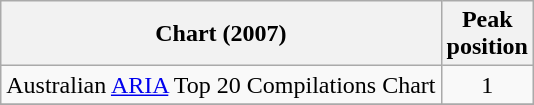<table class="wikitable">
<tr>
<th>Chart (2007)</th>
<th>Peak<br>position</th>
</tr>
<tr>
<td>Australian <a href='#'>ARIA</a> Top 20 Compilations Chart</td>
<td align="center">1</td>
</tr>
<tr>
</tr>
</table>
